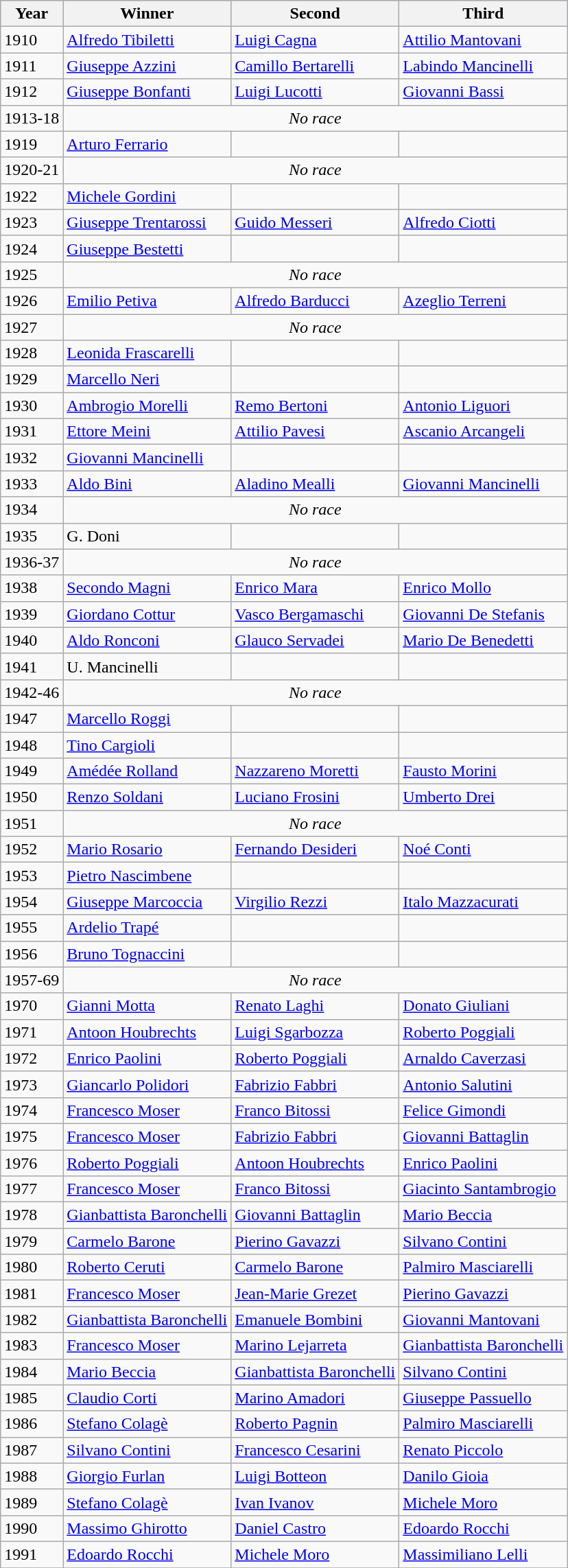<table class="wikitable">
<tr style="background:#ccccff;">
<th>Year</th>
<th>Winner</th>
<th>Second</th>
<th>Third</th>
</tr>
<tr>
<td>1910</td>
<td> <a href='#'>Alfredo Tibiletti</a></td>
<td> <a href='#'>Luigi Cagna</a></td>
<td> <a href='#'>Attilio Mantovani</a></td>
</tr>
<tr>
<td>1911</td>
<td> <a href='#'>Giuseppe Azzini</a></td>
<td> <a href='#'>Camillo Bertarelli</a></td>
<td> <a href='#'>Labindo Mancinelli</a></td>
</tr>
<tr>
<td>1912</td>
<td> <a href='#'>Giuseppe Bonfanti</a></td>
<td> <a href='#'>Luigi Lucotti</a></td>
<td> <a href='#'>Giovanni Bassi</a></td>
</tr>
<tr>
<td>1913-18</td>
<td colspan=3 align=center><em>No race</em></td>
</tr>
<tr>
<td>1919</td>
<td> <a href='#'>Arturo Ferrario</a></td>
<td></td>
<td></td>
</tr>
<tr>
<td>1920-21</td>
<td colspan=3 align=center><em>No race</em></td>
</tr>
<tr>
<td>1922</td>
<td> <a href='#'>Michele Gordini</a></td>
<td></td>
<td></td>
</tr>
<tr>
<td>1923</td>
<td> <a href='#'>Giuseppe Trentarossi</a></td>
<td> <a href='#'>Guido Messeri</a></td>
<td> <a href='#'>Alfredo Ciotti</a></td>
</tr>
<tr>
<td>1924</td>
<td> <a href='#'>Giuseppe Bestetti</a></td>
<td></td>
<td></td>
</tr>
<tr>
<td>1925</td>
<td colspan=3 align=center><em>No race</em></td>
</tr>
<tr>
<td>1926</td>
<td> <a href='#'>Emilio Petiva</a></td>
<td> <a href='#'>Alfredo Barducci</a></td>
<td> <a href='#'>Azeglio Terreni</a></td>
</tr>
<tr>
<td>1927</td>
<td colspan=3 align=center><em>No race</em></td>
</tr>
<tr>
<td>1928</td>
<td> <a href='#'>Leonida Frascarelli</a></td>
<td></td>
<td></td>
</tr>
<tr>
<td>1929</td>
<td> <a href='#'>Marcello Neri</a></td>
<td></td>
<td></td>
</tr>
<tr>
<td>1930</td>
<td> <a href='#'>Ambrogio Morelli</a></td>
<td> <a href='#'>Remo Bertoni</a></td>
<td> <a href='#'>Antonio Liguori</a></td>
</tr>
<tr>
<td>1931</td>
<td> <a href='#'>Ettore Meini</a></td>
<td> <a href='#'>Attilio Pavesi</a></td>
<td> <a href='#'>Ascanio Arcangeli</a></td>
</tr>
<tr>
<td>1932</td>
<td> <a href='#'>Giovanni Mancinelli</a></td>
<td></td>
<td></td>
</tr>
<tr>
<td>1933</td>
<td> <a href='#'>Aldo Bini</a></td>
<td> <a href='#'>Aladino Mealli</a></td>
<td> <a href='#'>Giovanni Mancinelli</a></td>
</tr>
<tr>
<td>1934</td>
<td colspan=3 align=center><em>No race</em></td>
</tr>
<tr>
<td>1935</td>
<td> G. Doni</td>
<td></td>
<td></td>
</tr>
<tr>
<td>1936-37</td>
<td colspan=3 align=center><em>No race</em></td>
</tr>
<tr>
<td>1938</td>
<td> <a href='#'>Secondo Magni</a></td>
<td> <a href='#'>Enrico Mara</a></td>
<td> <a href='#'>Enrico Mollo</a></td>
</tr>
<tr>
<td>1939</td>
<td> <a href='#'>Giordano Cottur</a></td>
<td> <a href='#'>Vasco Bergamaschi</a></td>
<td> <a href='#'>Giovanni De Stefanis</a></td>
</tr>
<tr>
<td>1940</td>
<td> <a href='#'>Aldo Ronconi</a></td>
<td> <a href='#'>Glauco Servadei</a></td>
<td> <a href='#'>Mario De Benedetti</a></td>
</tr>
<tr>
<td>1941</td>
<td> U. Mancinelli</td>
<td></td>
<td></td>
</tr>
<tr>
<td>1942-46</td>
<td colspan=3 align=center><em>No race</em></td>
</tr>
<tr>
<td>1947</td>
<td> <a href='#'>Marcello Roggi</a></td>
<td></td>
<td></td>
</tr>
<tr>
<td>1948</td>
<td> <a href='#'>Tino Cargioli</a></td>
<td></td>
<td></td>
</tr>
<tr>
<td>1949</td>
<td> <a href='#'>Amédée Rolland</a></td>
<td> <a href='#'>Nazzareno Moretti</a></td>
<td> <a href='#'>Fausto Morini</a></td>
</tr>
<tr>
<td>1950</td>
<td> <a href='#'>Renzo Soldani</a></td>
<td> <a href='#'>Luciano Frosini</a></td>
<td> <a href='#'>Umberto Drei</a></td>
</tr>
<tr>
<td>1951</td>
<td colspan=3 align=center><em>No race</em></td>
</tr>
<tr>
<td>1952</td>
<td> <a href='#'>Mario Rosario</a></td>
<td> <a href='#'>Fernando Desideri</a></td>
<td> <a href='#'>Noé Conti</a></td>
</tr>
<tr>
<td>1953</td>
<td> <a href='#'>Pietro Nascimbene</a></td>
<td></td>
<td></td>
</tr>
<tr>
<td>1954</td>
<td> <a href='#'>Giuseppe Marcoccia</a></td>
<td> <a href='#'>Virgilio Rezzi</a></td>
<td> <a href='#'>Italo Mazzacurati</a></td>
</tr>
<tr>
<td>1955</td>
<td> <a href='#'>Ardelio Trapé</a></td>
<td></td>
<td></td>
</tr>
<tr>
<td>1956</td>
<td> <a href='#'>Bruno Tognaccini</a></td>
<td></td>
<td></td>
</tr>
<tr>
<td>1957-69</td>
<td colspan=3 align=center><em>No race</em></td>
</tr>
<tr>
<td>1970</td>
<td> <a href='#'>Gianni Motta</a></td>
<td> <a href='#'>Renato Laghi</a></td>
<td> <a href='#'>Donato Giuliani</a></td>
</tr>
<tr>
<td>1971</td>
<td> <a href='#'>Antoon Houbrechts</a></td>
<td> <a href='#'>Luigi Sgarbozza</a></td>
<td> <a href='#'>Roberto Poggiali</a></td>
</tr>
<tr>
<td>1972</td>
<td> <a href='#'>Enrico Paolini</a></td>
<td> <a href='#'>Roberto Poggiali</a></td>
<td> <a href='#'>Arnaldo Caverzasi</a></td>
</tr>
<tr>
<td>1973</td>
<td> <a href='#'>Giancarlo Polidori</a></td>
<td> <a href='#'>Fabrizio Fabbri</a></td>
<td> <a href='#'>Antonio Salutini</a></td>
</tr>
<tr>
<td>1974</td>
<td> <a href='#'>Francesco Moser</a></td>
<td> <a href='#'>Franco Bitossi</a></td>
<td> <a href='#'>Felice Gimondi</a></td>
</tr>
<tr>
<td>1975</td>
<td> <a href='#'>Francesco Moser</a></td>
<td> <a href='#'>Fabrizio Fabbri</a></td>
<td> <a href='#'>Giovanni Battaglin</a></td>
</tr>
<tr>
<td>1976</td>
<td> <a href='#'>Roberto Poggiali</a></td>
<td> <a href='#'>Antoon Houbrechts</a></td>
<td> <a href='#'>Enrico Paolini</a></td>
</tr>
<tr>
<td>1977</td>
<td> <a href='#'>Francesco Moser</a></td>
<td> <a href='#'>Franco Bitossi</a></td>
<td> <a href='#'>Giacinto Santambrogio</a></td>
</tr>
<tr>
<td>1978</td>
<td> <a href='#'>Gianbattista Baronchelli</a></td>
<td> <a href='#'>Giovanni Battaglin</a></td>
<td> <a href='#'>Mario Beccia</a></td>
</tr>
<tr>
<td>1979</td>
<td> <a href='#'>Carmelo Barone</a></td>
<td> <a href='#'>Pierino Gavazzi</a></td>
<td> <a href='#'>Silvano Contini</a></td>
</tr>
<tr>
<td>1980</td>
<td> <a href='#'>Roberto Ceruti</a></td>
<td> <a href='#'>Carmelo Barone</a></td>
<td> <a href='#'>Palmiro Masciarelli</a></td>
</tr>
<tr>
<td>1981</td>
<td> <a href='#'>Francesco Moser</a></td>
<td> <a href='#'>Jean-Marie Grezet</a></td>
<td> <a href='#'>Pierino Gavazzi</a></td>
</tr>
<tr>
<td>1982</td>
<td> <a href='#'>Gianbattista Baronchelli</a></td>
<td> <a href='#'>Emanuele Bombini</a></td>
<td> <a href='#'>Giovanni Mantovani</a></td>
</tr>
<tr>
<td>1983</td>
<td> <a href='#'>Francesco Moser</a></td>
<td> <a href='#'>Marino Lejarreta</a></td>
<td> <a href='#'>Gianbattista Baronchelli</a></td>
</tr>
<tr>
<td>1984</td>
<td> <a href='#'>Mario Beccia</a></td>
<td> <a href='#'>Gianbattista Baronchelli</a></td>
<td> <a href='#'>Silvano Contini</a></td>
</tr>
<tr>
<td>1985</td>
<td> <a href='#'>Claudio Corti</a></td>
<td> <a href='#'>Marino Amadori</a></td>
<td> <a href='#'>Giuseppe Passuello</a></td>
</tr>
<tr>
<td>1986</td>
<td> <a href='#'>Stefano Colagè</a></td>
<td> <a href='#'>Roberto Pagnin</a></td>
<td> <a href='#'>Palmiro Masciarelli</a></td>
</tr>
<tr>
<td>1987</td>
<td> <a href='#'>Silvano Contini</a></td>
<td> <a href='#'>Francesco Cesarini</a></td>
<td> <a href='#'>Renato Piccolo</a></td>
</tr>
<tr>
<td>1988</td>
<td> <a href='#'>Giorgio Furlan</a></td>
<td> <a href='#'>Luigi Botteon</a></td>
<td> <a href='#'>Danilo Gioia</a></td>
</tr>
<tr>
<td>1989</td>
<td> <a href='#'>Stefano Colagè</a></td>
<td> <a href='#'>Ivan Ivanov</a></td>
<td> <a href='#'>Michele Moro</a></td>
</tr>
<tr>
<td>1990</td>
<td> <a href='#'>Massimo Ghirotto</a></td>
<td> <a href='#'>Daniel Castro</a></td>
<td> <a href='#'>Edoardo Rocchi</a></td>
</tr>
<tr>
<td>1991</td>
<td> <a href='#'>Edoardo Rocchi</a></td>
<td> <a href='#'>Michele Moro</a></td>
<td> <a href='#'>Massimiliano Lelli</a></td>
</tr>
<tr>
</tr>
</table>
